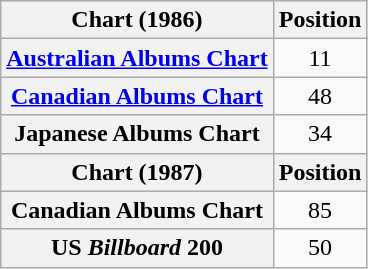<table class="wikitable plainrowheaders" style="text-align:center;">
<tr>
<th>Chart (1986)</th>
<th>Position</th>
</tr>
<tr>
<th scope="row"><a href='#'>Australian Albums Chart</a></th>
<td>11</td>
</tr>
<tr>
<th scope="row"><a href='#'>Canadian Albums Chart</a></th>
<td>48</td>
</tr>
<tr>
<th scope="row">Japanese Albums Chart</th>
<td>34</td>
</tr>
<tr>
<th>Chart (1987)</th>
<th>Position</th>
</tr>
<tr>
<th scope="row">Canadian Albums Chart</th>
<td>85</td>
</tr>
<tr>
<th scope="row">US <em>Billboard</em> 200</th>
<td>50</td>
</tr>
</table>
